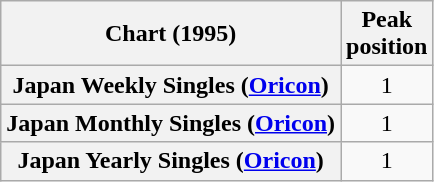<table class="wikitable sortable plainrowheaders" style="text-align:center;">
<tr>
<th scope="col">Chart (1995)</th>
<th scope="col">Peak<br>position</th>
</tr>
<tr>
<th scope="row">Japan Weekly Singles (<a href='#'>Oricon</a>)</th>
<td style="text-align:center;">1</td>
</tr>
<tr>
<th scope="row">Japan Monthly Singles (<a href='#'>Oricon</a>)</th>
<td style="text-align:center;">1</td>
</tr>
<tr>
<th scope="row">Japan Yearly Singles (<a href='#'>Oricon</a>)</th>
<td style="text-align:center;">1</td>
</tr>
</table>
